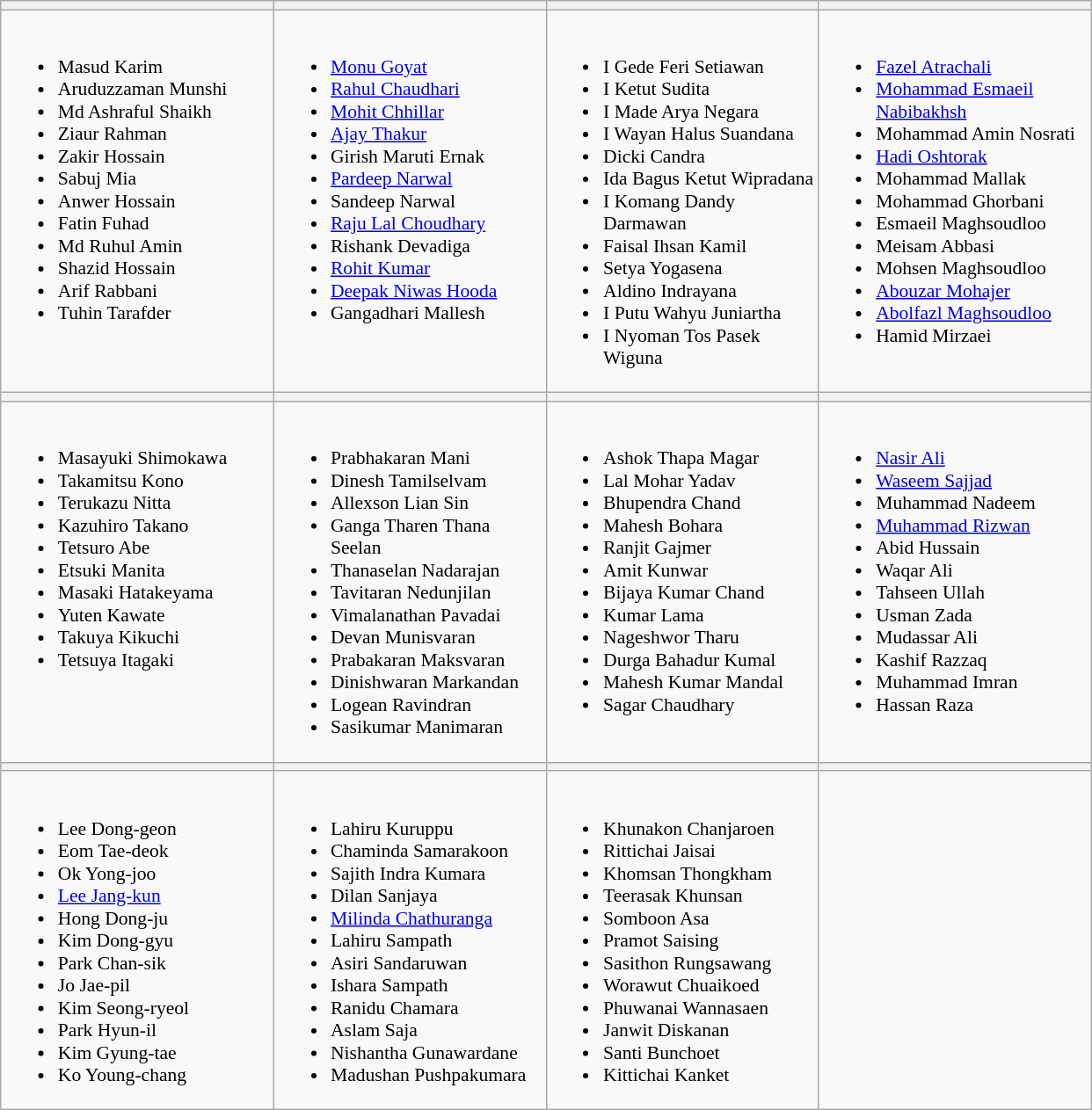<table class="wikitable" style="font-size:90%">
<tr>
<th width=200></th>
<th width=200></th>
<th width=200></th>
<th width=200></th>
</tr>
<tr>
<td valign=top><br><ul><li>Masud Karim</li><li>Aruduzzaman Munshi</li><li>Md Ashraful Shaikh</li><li>Ziaur Rahman</li><li>Zakir Hossain</li><li>Sabuj Mia</li><li>Anwer Hossain</li><li>Fatin Fuhad</li><li>Md Ruhul Amin</li><li>Shazid Hossain</li><li>Arif Rabbani</li><li>Tuhin Tarafder</li></ul></td>
<td valign=top><br><ul><li><a href='#'>Monu Goyat</a></li><li><a href='#'>Rahul Chaudhari</a></li><li><a href='#'>Mohit Chhillar</a></li><li><a href='#'>Ajay Thakur</a></li><li>Girish Maruti Ernak</li><li><a href='#'>Pardeep Narwal</a></li><li>Sandeep Narwal</li><li><a href='#'>Raju Lal Choudhary</a></li><li>Rishank Devadiga</li><li><a href='#'>Rohit Kumar</a></li><li><a href='#'>Deepak Niwas Hooda</a></li><li>Gangadhari Mallesh</li></ul></td>
<td valign=top><br><ul><li>I Gede Feri Setiawan</li><li>I Ketut Sudita</li><li>I Made Arya Negara</li><li>I Wayan Halus Suandana</li><li>Dicki Candra</li><li>Ida Bagus Ketut Wipradana</li><li>I Komang Dandy Darmawan</li><li>Faisal Ihsan Kamil</li><li>Setya Yogasena</li><li>Aldino Indrayana</li><li>I Putu Wahyu Juniartha</li><li>I Nyoman Tos Pasek Wiguna</li></ul></td>
<td valign=top><br><ul><li><a href='#'>Fazel Atrachali</a></li><li><a href='#'>Mohammad Esmaeil Nabibakhsh</a></li><li>Mohammad Amin Nosrati</li><li><a href='#'>Hadi Oshtorak</a></li><li>Mohammad Mallak</li><li>Mohammad Ghorbani</li><li>Esmaeil Maghsoudloo</li><li>Meisam Abbasi</li><li>Mohsen Maghsoudloo</li><li><a href='#'>Abouzar Mohajer</a></li><li><a href='#'>Abolfazl Maghsoudloo</a></li><li>Hamid Mirzaei</li></ul></td>
</tr>
<tr>
<th></th>
<th></th>
<th></th>
<th></th>
</tr>
<tr>
<td valign=top><br><ul><li>Masayuki Shimokawa</li><li>Takamitsu Kono</li><li>Terukazu Nitta</li><li>Kazuhiro Takano</li><li>Tetsuro Abe</li><li>Etsuki Manita</li><li>Masaki Hatakeyama</li><li>Yuten Kawate</li><li>Takuya Kikuchi</li><li>Tetsuya Itagaki</li></ul></td>
<td valign=top><br><ul><li>Prabhakaran Mani</li><li>Dinesh Tamilselvam</li><li>Allexson Lian Sin</li><li>Ganga Tharen Thana Seelan</li><li>Thanaselan Nadarajan</li><li>Tavitaran Nedunjilan</li><li>Vimalanathan Pavadai</li><li>Devan Munisvaran</li><li>Prabakaran Maksvaran</li><li>Dinishwaran Markandan</li><li>Logean Ravindran</li><li>Sasikumar Manimaran</li></ul></td>
<td valign=top><br><ul><li>Ashok Thapa Magar</li><li>Lal Mohar Yadav</li><li>Bhupendra Chand</li><li>Mahesh Bohara</li><li>Ranjit Gajmer</li><li>Amit Kunwar</li><li>Bijaya Kumar Chand</li><li>Kumar Lama</li><li>Nageshwor Tharu</li><li>Durga Bahadur Kumal</li><li>Mahesh Kumar Mandal</li><li>Sagar Chaudhary</li></ul></td>
<td valign=top><br><ul><li><a href='#'>Nasir Ali</a></li><li><a href='#'>Waseem Sajjad</a></li><li>Muhammad Nadeem</li><li><a href='#'>Muhammad Rizwan</a></li><li>Abid Hussain</li><li>Waqar Ali</li><li>Tahseen Ullah</li><li>Usman Zada</li><li>Mudassar Ali</li><li>Kashif Razzaq</li><li>Muhammad Imran</li><li>Hassan Raza</li></ul></td>
</tr>
<tr>
<th></th>
<th></th>
<th></th>
<th></th>
</tr>
<tr>
<td valign=top><br><ul><li>Lee Dong-geon</li><li>Eom Tae-deok</li><li>Ok Yong-joo</li><li><a href='#'>Lee Jang-kun</a></li><li>Hong Dong-ju</li><li>Kim Dong-gyu</li><li>Park Chan-sik</li><li>Jo Jae-pil</li><li>Kim Seong-ryeol</li><li>Park Hyun-il</li><li>Kim Gyung-tae</li><li>Ko Young-chang</li></ul></td>
<td valign=top><br><ul><li>Lahiru Kuruppu</li><li>Chaminda Samarakoon</li><li>Sajith Indra Kumara</li><li>Dilan Sanjaya</li><li><a href='#'>Milinda Chathuranga</a></li><li>Lahiru Sampath</li><li>Asiri Sandaruwan</li><li>Ishara Sampath</li><li>Ranidu Chamara</li><li>Aslam Saja</li><li>Nishantha Gunawardane</li><li>Madushan Pushpakumara</li></ul></td>
<td valign=top><br><ul><li>Khunakon Chanjaroen</li><li>Rittichai Jaisai</li><li>Khomsan Thongkham</li><li>Teerasak Khunsan</li><li>Somboon Asa</li><li>Pramot Saising</li><li>Sasithon Rungsawang</li><li>Worawut Chuaikoed</li><li>Phuwanai Wannasaen</li><li>Janwit Diskanan</li><li>Santi Bunchoet</li><li>Kittichai Kanket</li></ul></td>
<td valign=top></td>
</tr>
</table>
